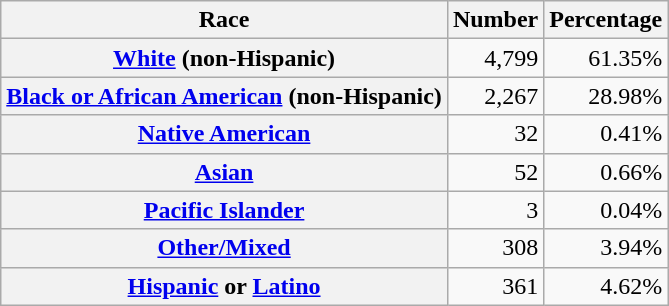<table class="wikitable" style="text-align:right">
<tr>
<th scope="col">Race</th>
<th scope="col">Number</th>
<th scope="col">Percentage</th>
</tr>
<tr>
<th scope="row"><a href='#'>White</a> (non-Hispanic)</th>
<td>4,799</td>
<td>61.35%</td>
</tr>
<tr>
<th scope="row"><a href='#'>Black or African American</a> (non-Hispanic)</th>
<td>2,267</td>
<td>28.98%</td>
</tr>
<tr>
<th scope="row"><a href='#'>Native American</a></th>
<td>32</td>
<td>0.41%</td>
</tr>
<tr>
<th scope="row"><a href='#'>Asian</a></th>
<td>52</td>
<td>0.66%</td>
</tr>
<tr>
<th scope="row"><a href='#'>Pacific Islander</a></th>
<td>3</td>
<td>0.04%</td>
</tr>
<tr>
<th scope="row"><a href='#'>Other/Mixed</a></th>
<td>308</td>
<td>3.94%</td>
</tr>
<tr>
<th scope="row"><a href='#'>Hispanic</a> or <a href='#'>Latino</a></th>
<td>361</td>
<td>4.62%</td>
</tr>
</table>
